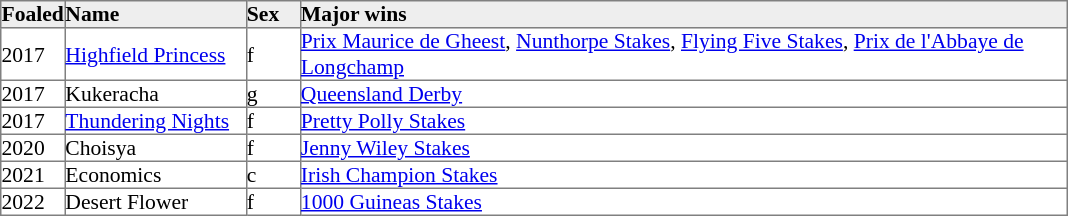<table border="1" cellpadding="0" style="border-collapse: collapse; font-size:90%">
<tr bgcolor="#eeeeee">
<td width="35px"><strong>Foaled</strong></td>
<td width="120px"><strong>Name</strong></td>
<td width="35px"><strong>Sex</strong></td>
<td width="510px"><strong>Major wins</strong></td>
</tr>
<tr>
<td>2017</td>
<td><a href='#'>Highfield Princess</a></td>
<td>f</td>
<td><a href='#'>Prix Maurice de Gheest</a>, <a href='#'>Nunthorpe Stakes</a>, <a href='#'>Flying Five Stakes</a>, <a href='#'>Prix de l'Abbaye de Longchamp</a></td>
</tr>
<tr>
<td>2017</td>
<td>Kukeracha</td>
<td>g</td>
<td><a href='#'>Queensland Derby</a></td>
</tr>
<tr>
<td>2017</td>
<td><a href='#'>Thundering Nights</a></td>
<td>f</td>
<td><a href='#'>Pretty Polly Stakes</a></td>
</tr>
<tr>
<td>2020</td>
<td>Choisya</td>
<td>f</td>
<td><a href='#'>Jenny Wiley Stakes</a></td>
</tr>
<tr>
<td>2021</td>
<td>Economics</td>
<td>c</td>
<td><a href='#'>Irish Champion Stakes</a></td>
</tr>
<tr>
<td>2022</td>
<td>Desert Flower</td>
<td>f</td>
<td><a href='#'>1000 Guineas Stakes</a></td>
</tr>
</table>
